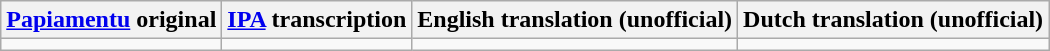<table class="wikitable">
<tr>
<th><a href='#'>Papiamentu</a> original</th>
<th><a href='#'>IPA</a> transcription</th>
<th>English translation (unofficial)</th>
<th>Dutch translation (unofficial)</th>
</tr>
<tr style="vertical-align:top; white-space:nowrap;">
<td></td>
<td></td>
<td></td>
<td></td>
</tr>
</table>
